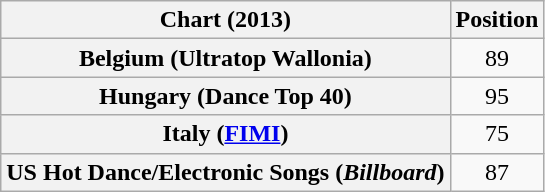<table class="wikitable plainrowheaders sortable">
<tr>
<th>Chart (2013)</th>
<th>Position</th>
</tr>
<tr>
<th scope="row">Belgium (Ultratop Wallonia)</th>
<td align="center">89</td>
</tr>
<tr>
<th scope="row">Hungary (Dance Top 40)</th>
<td align="center">95</td>
</tr>
<tr>
<th scope="row">Italy (<a href='#'>FIMI</a>)</th>
<td align="center">75</td>
</tr>
<tr>
<th scope="row">US Hot Dance/Electronic Songs (<em>Billboard</em>)</th>
<td align=center>87</td>
</tr>
</table>
